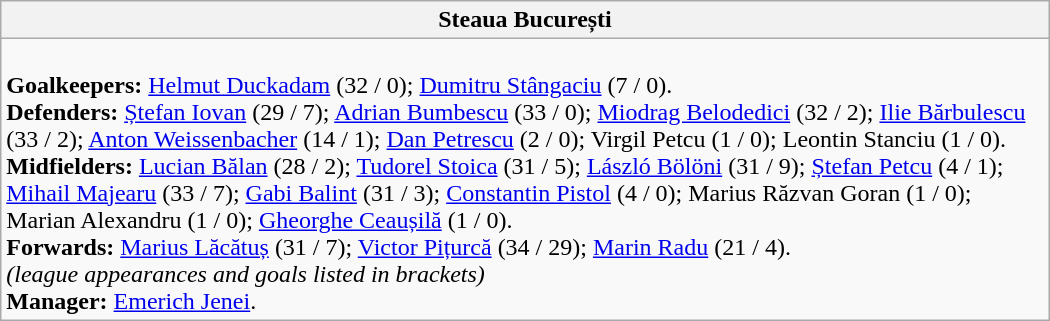<table class="wikitable" style="width:700px">
<tr>
<th>Steaua București</th>
</tr>
<tr>
<td><br><strong>Goalkeepers:</strong> <a href='#'>Helmut Duckadam</a> (32 / 0); <a href='#'>Dumitru Stângaciu</a> (7 / 0).<br>
<strong>Defenders:</strong> <a href='#'>Ștefan Iovan</a> (29 / 7); <a href='#'>Adrian Bumbescu</a> (33 / 0); <a href='#'>Miodrag Belodedici</a> (32 / 2); <a href='#'>Ilie Bărbulescu</a> (33 / 2); <a href='#'>Anton Weissenbacher</a> (14 / 1); <a href='#'>Dan Petrescu</a> (2 / 0); Virgil Petcu (1 / 0); Leontin Stanciu (1 / 0).<br>
<strong>Midfielders:</strong>  <a href='#'>Lucian Bălan</a> (28 / 2); <a href='#'>Tudorel Stoica</a> (31 / 5); <a href='#'>László Bölöni</a> (31 / 9); <a href='#'>Ștefan Petcu</a> (4 / 1); <a href='#'>Mihail Majearu</a> (33 / 7); <a href='#'>Gabi Balint</a> (31 / 3); <a href='#'>Constantin Pistol</a> (4 / 0); Marius Răzvan Goran (1 / 0); Marian Alexandru (1 / 0); <a href='#'>Gheorghe Ceaușilă</a> (1 / 0).<br>
<strong>Forwards:</strong> <a href='#'>Marius Lăcătuș</a> (31 / 7); <a href='#'>Victor Pițurcă</a> (34 / 29); <a href='#'>Marin Radu</a> (21 / 4).
<br><em>(league appearances and goals listed in brackets)</em><br><strong>Manager:</strong> <a href='#'>Emerich Jenei</a>.</td>
</tr>
</table>
